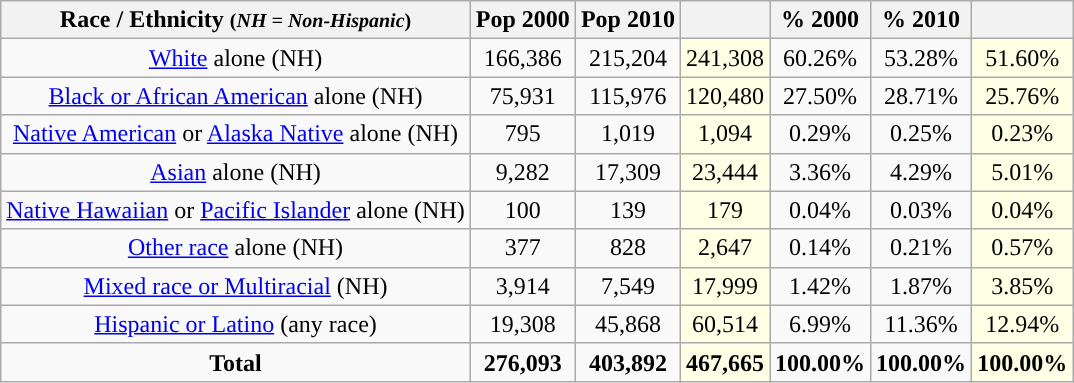<table class="wikitable" style="text-align:center;">
<tr>
<th>Race / Ethnicity <small>(<em>NH = Non-Hispanic</em>)</small></th>
<th>Pop 2000</th>
<th>Pop 2010</th>
<th></th>
<th>% 2000</th>
<th>% 2010</th>
<th></th>
</tr>
<tr>
<td><a href='#'>White</a> alone (NH)</td>
<td>166,386</td>
<td>215,204</td>
<td style='background: #ffffe6;'>241,308</td>
<td>60.26%</td>
<td>53.28%</td>
<td style='background: #ffffe6;'>51.60%</td>
</tr>
<tr>
<td><a href='#'>Black or African American</a> alone (NH)</td>
<td>75,931</td>
<td>115,976</td>
<td style='background: #ffffe6;'>120,480</td>
<td>27.50%</td>
<td>28.71%</td>
<td style='background: #ffffe6;'>25.76%</td>
</tr>
<tr>
<td><a href='#'>Native American</a> or <a href='#'>Alaska Native</a> alone (NH)</td>
<td>795</td>
<td>1,019</td>
<td style='background: #ffffe6;'>1,094</td>
<td>0.29%</td>
<td>0.25%</td>
<td style='background: #ffffe6;'>0.23%</td>
</tr>
<tr>
<td><a href='#'>Asian</a> alone (NH)</td>
<td>9,282</td>
<td>17,309</td>
<td style='background: #ffffe6;'>23,444</td>
<td>3.36%</td>
<td>4.29%</td>
<td style='background: #ffffe6;'>5.01%</td>
</tr>
<tr>
<td><a href='#'>Native Hawaiian</a> or <a href='#'>Pacific Islander</a> alone (NH)</td>
<td>100</td>
<td>139</td>
<td style='background: #ffffe6;'>179</td>
<td>0.04%</td>
<td>0.03%</td>
<td style='background: #ffffe6;'>0.04%</td>
</tr>
<tr>
<td><a href='#'>Other race</a> alone (NH)</td>
<td>377</td>
<td>828</td>
<td style='background: #ffffe6;'>2,647</td>
<td>0.14%</td>
<td>0.21%</td>
<td style='background: #ffffe6;'>0.57%</td>
</tr>
<tr>
<td><a href='#'>Mixed race or Multiracial</a> (NH)</td>
<td>3,914</td>
<td>7,549</td>
<td style='background: #ffffe6;'>17,999</td>
<td>1.42%</td>
<td>1.87%</td>
<td style='background: #ffffe6;'>3.85%</td>
</tr>
<tr>
<td><a href='#'>Hispanic or Latino</a> (any race)</td>
<td>19,308</td>
<td>45,868</td>
<td style='background: #ffffe6;'>60,514</td>
<td>6.99%</td>
<td>11.36%</td>
<td style='background: #ffffe6;'>12.94%</td>
</tr>
<tr>
<td><strong>Total</strong></td>
<td><strong>276,093</strong></td>
<td><strong>403,892</strong></td>
<td style='background: #ffffe6;'><strong>467,665</strong></td>
<td><strong>100.00%</strong></td>
<td><strong>100.00%</strong></td>
<td style='background: #ffffe6;'><strong>100.00%</strong></td>
</tr>
</table>
